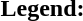<table class="toccolours" style="font-size:100%; white-space:nowrap;">
<tr>
<td><strong>Legend:</strong></td>
<td>      </td>
</tr>
<tr>
<td></td>
</tr>
<tr>
<td></td>
</tr>
</table>
